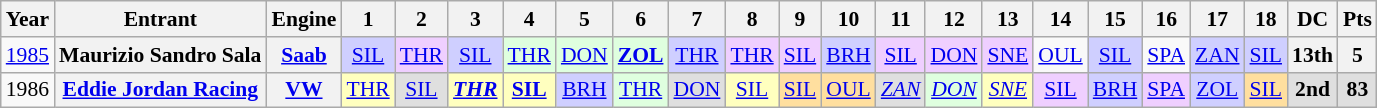<table class="wikitable" style="text-align:center; font-size:90%">
<tr>
<th>Year</th>
<th>Entrant</th>
<th>Engine</th>
<th>1</th>
<th>2</th>
<th>3</th>
<th>4</th>
<th>5</th>
<th>6</th>
<th>7</th>
<th>8</th>
<th>9</th>
<th>10</th>
<th>11</th>
<th>12</th>
<th>13</th>
<th>14</th>
<th>15</th>
<th>16</th>
<th>17</th>
<th>18</th>
<th>DC</th>
<th>Pts</th>
</tr>
<tr>
<td><a href='#'>1985</a></td>
<th>Maurizio Sandro Sala</th>
<th><a href='#'>Saab</a></th>
<td style="background:#CFCFFF;"><a href='#'>SIL</a><br></td>
<td style="background:#EFCFFF;"><a href='#'>THR</a><br></td>
<td style="background:#CFCFFF;"><a href='#'>SIL</a><br></td>
<td style="background:#DFFFDF;"><a href='#'>THR</a><br></td>
<td style="background:#DFFFDF;"><a href='#'>DON</a><br></td>
<td style="background:#DFFFDF;"><strong><a href='#'>ZOL</a></strong><br></td>
<td style="background:#CFCFFF;"><a href='#'>THR</a><br></td>
<td style="background:#EFCFFF;"><a href='#'>THR</a><br></td>
<td style="background:#EFCFFF;"><a href='#'>SIL</a><br></td>
<td style="background:#CFCFFF;"><a href='#'>BRH</a><br></td>
<td style="background:#EFCFFF;"><a href='#'>SIL</a><br></td>
<td style="background:#EFCFFF;"><a href='#'>DON</a><br></td>
<td style="background:#EFCFFF;"><a href='#'>SNE</a><br></td>
<td><a href='#'>OUL</a></td>
<td style="background:#CFCFFF;"><a href='#'>SIL</a><br></td>
<td><a href='#'>SPA</a></td>
<td style="background:#CFCFFF;"><a href='#'>ZAN</a><br></td>
<td style="background:#CFCFFF;"><a href='#'>SIL</a><br></td>
<th>13th</th>
<th>5</th>
</tr>
<tr>
<td>1986</td>
<th><a href='#'>Eddie Jordan Racing</a></th>
<th><a href='#'>VW</a></th>
<td style="background:#FFFFBF;"><a href='#'>THR</a><br></td>
<td style="background:#DFDFDF;"><a href='#'>SIL</a><br></td>
<td style="background:#FFFFBF;"><strong><em><a href='#'>THR</a></em></strong><br></td>
<td style="background:#FFFFBF;"><strong><a href='#'>SIL</a></strong><br></td>
<td style="background:#CFCFFF;"><a href='#'>BRH</a><br></td>
<td style="background:#DFFFDF;"><a href='#'>THR</a><br></td>
<td style="background:#DFDFDF;"><a href='#'>DON</a><br></td>
<td style="background:#FFFFBF;"><a href='#'>SIL</a><br></td>
<td style="background:#FFDF9F;"><a href='#'>SIL</a><br></td>
<td style="background:#FFDF9F;"><a href='#'>OUL</a><br></td>
<td style="background:#DFDFDF;"><em><a href='#'>ZAN</a></em><br></td>
<td style="background:#DFFFDF;"><em><a href='#'>DON</a></em><br></td>
<td style="background:#FFFFBF;"><em><a href='#'>SNE</a></em><br></td>
<td style="background:#EFCFFF;"><a href='#'>SIL</a><br></td>
<td style="background:#CFCFFF;"><a href='#'>BRH</a><br></td>
<td style="background:#EFCFFF;"><a href='#'>SPA</a><br></td>
<td style="background:#CFCFFF;"><a href='#'>ZOL</a><br></td>
<td style="background:#FFDF9F;"><a href='#'>SIL</a><br></td>
<th style="background:#DFDFDF;">2nd</th>
<th style="background:#DFDFDF;">83</th>
</tr>
</table>
